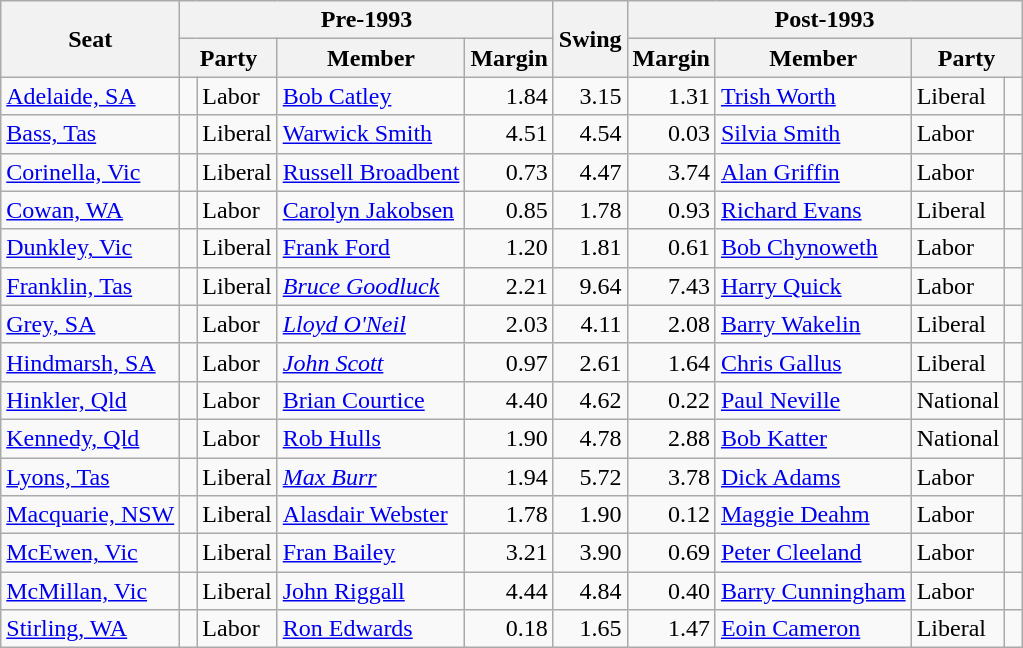<table class="wikitable">
<tr>
<th rowspan="2">Seat</th>
<th colspan="4">Pre-1993</th>
<th rowspan="2">Swing</th>
<th colspan="4">Post-1993</th>
</tr>
<tr>
<th colspan="2">Party</th>
<th>Member</th>
<th>Margin</th>
<th>Margin</th>
<th>Member</th>
<th colspan="2">Party</th>
</tr>
<tr>
<td><a href='#'>Adelaide, SA</a></td>
<td> </td>
<td>Labor</td>
<td><a href='#'>Bob Catley</a></td>
<td style="text-align:right;">1.84</td>
<td style="text-align:right;">3.15</td>
<td style="text-align:right;">1.31</td>
<td><a href='#'>Trish Worth</a></td>
<td>Liberal</td>
<td> </td>
</tr>
<tr>
<td><a href='#'>Bass, Tas</a></td>
<td> </td>
<td>Liberal</td>
<td><a href='#'>Warwick Smith</a></td>
<td style="text-align:right;">4.51</td>
<td style="text-align:right;">4.54</td>
<td style="text-align:right;">0.03</td>
<td><a href='#'>Silvia Smith</a></td>
<td>Labor</td>
<td> </td>
</tr>
<tr>
<td><a href='#'>Corinella, Vic</a></td>
<td> </td>
<td>Liberal</td>
<td><a href='#'>Russell Broadbent</a></td>
<td style="text-align:right;">0.73</td>
<td style="text-align:right;">4.47</td>
<td style="text-align:right;">3.74</td>
<td><a href='#'>Alan Griffin</a></td>
<td>Labor</td>
<td> </td>
</tr>
<tr>
<td><a href='#'>Cowan, WA</a></td>
<td> </td>
<td>Labor</td>
<td><a href='#'>Carolyn Jakobsen</a></td>
<td style="text-align:right;">0.85</td>
<td style="text-align:right;">1.78</td>
<td style="text-align:right;">0.93</td>
<td><a href='#'>Richard Evans</a></td>
<td>Liberal</td>
<td> </td>
</tr>
<tr>
<td><a href='#'>Dunkley, Vic</a></td>
<td> </td>
<td>Liberal</td>
<td><a href='#'>Frank Ford</a></td>
<td style="text-align:right;">1.20</td>
<td style="text-align:right;">1.81</td>
<td style="text-align:right;">0.61</td>
<td><a href='#'>Bob Chynoweth</a></td>
<td>Labor</td>
<td> </td>
</tr>
<tr>
<td><a href='#'>Franklin, Tas</a></td>
<td> </td>
<td>Liberal</td>
<td><em><a href='#'>Bruce Goodluck</a></em></td>
<td style="text-align:right;">2.21</td>
<td style="text-align:right;">9.64</td>
<td style="text-align:right;">7.43</td>
<td><a href='#'>Harry Quick</a></td>
<td>Labor</td>
<td> </td>
</tr>
<tr>
<td><a href='#'>Grey, SA</a></td>
<td> </td>
<td>Labor</td>
<td><em><a href='#'>Lloyd O'Neil</a></em></td>
<td style="text-align:right;">2.03</td>
<td style="text-align:right;">4.11</td>
<td style="text-align:right;">2.08</td>
<td><a href='#'>Barry Wakelin</a></td>
<td>Liberal</td>
<td> </td>
</tr>
<tr>
<td><a href='#'>Hindmarsh, SA</a></td>
<td> </td>
<td>Labor</td>
<td><em><a href='#'>John Scott</a></em></td>
<td style="text-align:right;">0.97</td>
<td style="text-align:right;">2.61</td>
<td style="text-align:right;">1.64</td>
<td><a href='#'>Chris Gallus</a></td>
<td>Liberal</td>
<td> </td>
</tr>
<tr>
<td><a href='#'>Hinkler, Qld</a></td>
<td> </td>
<td>Labor</td>
<td><a href='#'>Brian Courtice</a></td>
<td style="text-align:right;">4.40</td>
<td style="text-align:right;">4.62</td>
<td style="text-align:right;">0.22</td>
<td><a href='#'>Paul Neville</a></td>
<td>National</td>
<td> </td>
</tr>
<tr>
<td><a href='#'>Kennedy, Qld</a></td>
<td> </td>
<td>Labor</td>
<td><a href='#'>Rob Hulls</a></td>
<td style="text-align:right;">1.90</td>
<td style="text-align:right;">4.78</td>
<td style="text-align:right;">2.88</td>
<td><a href='#'>Bob Katter</a></td>
<td>National</td>
<td> </td>
</tr>
<tr>
<td><a href='#'>Lyons, Tas</a></td>
<td> </td>
<td>Liberal</td>
<td><em><a href='#'>Max Burr</a></em></td>
<td style="text-align:right;">1.94</td>
<td style="text-align:right;">5.72</td>
<td style="text-align:right;">3.78</td>
<td><a href='#'>Dick Adams</a></td>
<td>Labor</td>
<td> </td>
</tr>
<tr>
<td><a href='#'>Macquarie, NSW</a></td>
<td> </td>
<td>Liberal</td>
<td><a href='#'>Alasdair Webster</a></td>
<td style="text-align:right;">1.78</td>
<td style="text-align:right;">1.90</td>
<td style="text-align:right;">0.12</td>
<td><a href='#'>Maggie Deahm</a></td>
<td>Labor</td>
<td> </td>
</tr>
<tr>
<td><a href='#'>McEwen, Vic</a></td>
<td> </td>
<td>Liberal</td>
<td><a href='#'>Fran Bailey</a></td>
<td style="text-align:right;">3.21</td>
<td style="text-align:right;">3.90</td>
<td style="text-align:right;">0.69</td>
<td><a href='#'>Peter Cleeland</a></td>
<td>Labor</td>
<td> </td>
</tr>
<tr>
<td><a href='#'>McMillan, Vic</a></td>
<td> </td>
<td>Liberal</td>
<td><a href='#'>John Riggall</a></td>
<td style="text-align:right;">4.44</td>
<td style="text-align:right;">4.84</td>
<td style="text-align:right;">0.40</td>
<td><a href='#'>Barry Cunningham</a></td>
<td>Labor</td>
<td> </td>
</tr>
<tr>
<td><a href='#'>Stirling, WA</a></td>
<td> </td>
<td>Labor</td>
<td><a href='#'>Ron Edwards</a></td>
<td style="text-align:right;">0.18</td>
<td style="text-align:right;">1.65</td>
<td style="text-align:right;">1.47</td>
<td><a href='#'>Eoin Cameron</a></td>
<td>Liberal</td>
<td> </td>
</tr>
</table>
